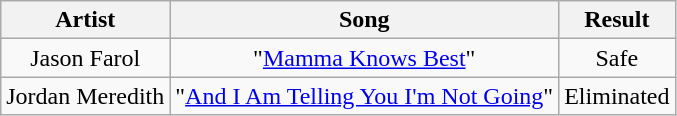<table class="wikitable sortable" style="text-align:center">
<tr>
<th>Artist</th>
<th>Song</th>
<th>Result</th>
</tr>
<tr>
<td>Jason Farol</td>
<td>"<a href='#'>Mamma Knows Best</a>"</td>
<td>Safe</td>
</tr>
<tr>
<td>Jordan Meredith</td>
<td>"<a href='#'>And I Am Telling You I'm Not Going</a>"</td>
<td>Eliminated</td>
</tr>
</table>
